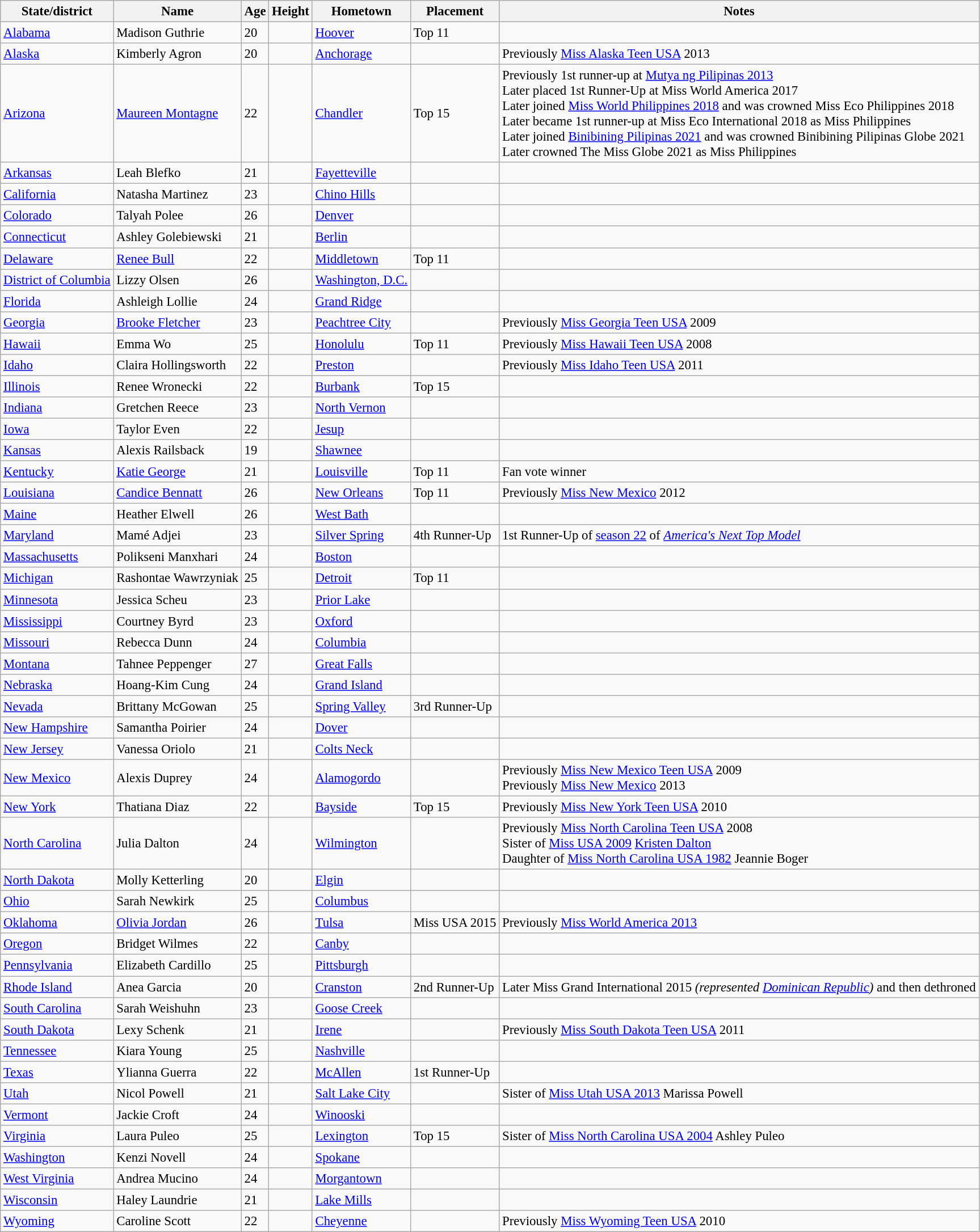<table class="wikitable sortable" style="font-size: 95%;">
<tr>
<th>State/district</th>
<th>Name</th>
<th>Age</th>
<th>Height</th>
<th>Hometown</th>
<th>Placement</th>
<th>Notes</th>
</tr>
<tr>
<td><a href='#'>Alabama</a></td>
<td>Madison Guthrie</td>
<td>20</td>
<td></td>
<td><a href='#'>Hoover</a></td>
<td>Top 11</td>
<td></td>
</tr>
<tr>
<td><a href='#'>Alaska</a></td>
<td>Kimberly Agron</td>
<td>20</td>
<td></td>
<td><a href='#'>Anchorage</a></td>
<td></td>
<td>Previously <a href='#'>Miss Alaska Teen USA</a> 2013</td>
</tr>
<tr>
<td><a href='#'>Arizona</a></td>
<td><a href='#'>Maureen Montagne</a></td>
<td>22</td>
<td></td>
<td><a href='#'>Chandler</a></td>
<td>Top 15</td>
<td>Previously 1st runner-up at <a href='#'>Mutya ng Pilipinas 2013</a><br>Later placed 1st Runner-Up at Miss World America 2017<br>Later joined <a href='#'>Miss World Philippines 2018</a> and was crowned Miss Eco Philippines 2018<br>Later became 1st runner-up at Miss Eco International 2018 as Miss Philippines<br>Later joined <a href='#'>Binibining Pilipinas 2021</a> and was crowned Binibining Pilipinas Globe 2021<br>Later crowned The Miss Globe 2021 as Miss Philippines</td>
</tr>
<tr>
<td><a href='#'>Arkansas</a></td>
<td>Leah Blefko</td>
<td>21</td>
<td></td>
<td><a href='#'>Fayetteville</a></td>
<td></td>
<td></td>
</tr>
<tr>
<td><a href='#'>California</a></td>
<td>Natasha Martinez</td>
<td>23</td>
<td></td>
<td><a href='#'>Chino Hills</a></td>
<td></td>
<td></td>
</tr>
<tr>
<td><a href='#'>Colorado</a></td>
<td>Talyah Polee</td>
<td>26</td>
<td></td>
<td><a href='#'>Denver</a></td>
<td></td>
<td></td>
</tr>
<tr>
<td><a href='#'>Connecticut</a></td>
<td>Ashley Golebiewski</td>
<td>21</td>
<td></td>
<td><a href='#'>Berlin</a></td>
<td></td>
<td></td>
</tr>
<tr>
<td><a href='#'>Delaware</a></td>
<td><a href='#'>Renee Bull</a></td>
<td>22</td>
<td></td>
<td><a href='#'>Middletown</a></td>
<td>Top 11</td>
<td></td>
</tr>
<tr>
<td><a href='#'>District of Columbia</a></td>
<td>Lizzy Olsen</td>
<td>26</td>
<td></td>
<td><a href='#'>Washington, D.C.</a></td>
<td></td>
<td></td>
</tr>
<tr>
<td><a href='#'>Florida</a></td>
<td>Ashleigh Lollie</td>
<td>24</td>
<td></td>
<td><a href='#'>Grand Ridge</a></td>
<td></td>
<td></td>
</tr>
<tr>
<td><a href='#'>Georgia</a></td>
<td><a href='#'>Brooke Fletcher</a></td>
<td>23</td>
<td></td>
<td><a href='#'>Peachtree City</a></td>
<td></td>
<td>Previously <a href='#'>Miss Georgia Teen USA</a> 2009</td>
</tr>
<tr>
<td><a href='#'>Hawaii</a></td>
<td>Emma Wo</td>
<td>25</td>
<td></td>
<td><a href='#'>Honolulu</a></td>
<td>Top 11</td>
<td>Previously <a href='#'>Miss Hawaii Teen USA</a> 2008</td>
</tr>
<tr>
<td><a href='#'>Idaho</a></td>
<td>Claira Hollingsworth</td>
<td>22</td>
<td></td>
<td><a href='#'>Preston</a></td>
<td></td>
<td>Previously <a href='#'>Miss Idaho Teen USA</a> 2011</td>
</tr>
<tr>
<td><a href='#'>Illinois</a></td>
<td>Renee Wronecki</td>
<td>22</td>
<td></td>
<td><a href='#'>Burbank</a></td>
<td>Top 15</td>
<td></td>
</tr>
<tr>
<td><a href='#'>Indiana</a></td>
<td>Gretchen Reece</td>
<td>23</td>
<td></td>
<td><a href='#'>North Vernon</a></td>
<td></td>
<td></td>
</tr>
<tr>
<td><a href='#'>Iowa</a></td>
<td>Taylor Even</td>
<td>22</td>
<td></td>
<td><a href='#'>Jesup</a></td>
<td></td>
<td></td>
</tr>
<tr>
<td><a href='#'>Kansas</a></td>
<td>Alexis Railsback</td>
<td>19</td>
<td></td>
<td><a href='#'>Shawnee</a></td>
<td></td>
<td></td>
</tr>
<tr>
<td><a href='#'>Kentucky</a></td>
<td><a href='#'>Katie George</a></td>
<td>21</td>
<td></td>
<td><a href='#'>Louisville</a></td>
<td>Top 11</td>
<td>Fan vote winner</td>
</tr>
<tr>
<td><a href='#'>Louisiana</a></td>
<td><a href='#'>Candice Bennatt</a></td>
<td>26</td>
<td></td>
<td><a href='#'>New Orleans</a></td>
<td>Top 11</td>
<td>Previously <a href='#'>Miss New Mexico</a> 2012</td>
</tr>
<tr>
<td><a href='#'>Maine</a></td>
<td>Heather Elwell</td>
<td>26</td>
<td></td>
<td><a href='#'>West Bath</a></td>
<td></td>
<td></td>
</tr>
<tr>
<td><a href='#'>Maryland</a></td>
<td>Mamé Adjei</td>
<td>23</td>
<td></td>
<td><a href='#'>Silver Spring</a></td>
<td>4th Runner-Up</td>
<td>1st Runner-Up of <a href='#'>season 22</a> of <em><a href='#'>America's Next Top Model</a></em></td>
</tr>
<tr>
<td><a href='#'>Massachusetts</a></td>
<td>Polikseni Manxhari</td>
<td>24</td>
<td></td>
<td><a href='#'>Boston</a></td>
<td></td>
<td></td>
</tr>
<tr>
<td><a href='#'>Michigan</a></td>
<td>Rashontae Wawrzyniak</td>
<td>25</td>
<td></td>
<td><a href='#'>Detroit</a></td>
<td>Top 11</td>
<td></td>
</tr>
<tr>
<td><a href='#'>Minnesota</a></td>
<td>Jessica Scheu</td>
<td>23</td>
<td></td>
<td><a href='#'>Prior Lake</a></td>
<td></td>
<td></td>
</tr>
<tr>
<td><a href='#'>Mississippi</a></td>
<td>Courtney Byrd</td>
<td>23</td>
<td></td>
<td><a href='#'>Oxford</a></td>
<td></td>
<td></td>
</tr>
<tr>
<td><a href='#'>Missouri</a></td>
<td>Rebecca Dunn</td>
<td>24</td>
<td></td>
<td><a href='#'>Columbia</a></td>
<td></td>
<td></td>
</tr>
<tr>
<td><a href='#'>Montana</a></td>
<td>Tahnee Peppenger</td>
<td>27</td>
<td></td>
<td><a href='#'>Great Falls</a></td>
<td></td>
<td></td>
</tr>
<tr>
<td><a href='#'>Nebraska</a></td>
<td>Hoang-Kim Cung</td>
<td>24</td>
<td></td>
<td><a href='#'>Grand Island</a></td>
<td></td>
<td></td>
</tr>
<tr>
<td><a href='#'>Nevada</a></td>
<td>Brittany McGowan</td>
<td>25</td>
<td></td>
<td><a href='#'>Spring Valley</a></td>
<td>3rd Runner-Up</td>
<td></td>
</tr>
<tr>
<td><a href='#'>New Hampshire</a></td>
<td>Samantha Poirier</td>
<td>24</td>
<td></td>
<td><a href='#'>Dover</a></td>
<td></td>
<td></td>
</tr>
<tr>
<td><a href='#'>New Jersey</a></td>
<td>Vanessa Oriolo</td>
<td>21</td>
<td></td>
<td><a href='#'>Colts Neck</a></td>
<td></td>
<td></td>
</tr>
<tr>
<td><a href='#'>New Mexico</a></td>
<td>Alexis Duprey</td>
<td>24</td>
<td></td>
<td><a href='#'>Alamogordo</a></td>
<td></td>
<td>Previously <a href='#'>Miss New Mexico Teen USA</a> 2009<br>Previously <a href='#'>Miss New Mexico</a> 2013</td>
</tr>
<tr>
<td><a href='#'>New York</a></td>
<td>Thatiana Diaz</td>
<td>22</td>
<td></td>
<td><a href='#'>Bayside</a></td>
<td>Top 15</td>
<td>Previously <a href='#'>Miss New York Teen USA</a> 2010</td>
</tr>
<tr>
<td><a href='#'>North Carolina</a></td>
<td>Julia Dalton</td>
<td>24</td>
<td></td>
<td><a href='#'>Wilmington</a></td>
<td></td>
<td>Previously <a href='#'>Miss North Carolina Teen USA</a> 2008<br>Sister of <a href='#'>Miss USA 2009</a> <a href='#'>Kristen Dalton</a><br>Daughter of <a href='#'>Miss North Carolina USA 1982</a> Jeannie Boger</td>
</tr>
<tr>
<td><a href='#'>North Dakota</a></td>
<td>Molly Ketterling</td>
<td>20</td>
<td></td>
<td><a href='#'>Elgin</a></td>
<td></td>
<td></td>
</tr>
<tr>
<td><a href='#'>Ohio</a></td>
<td>Sarah Newkirk</td>
<td>25</td>
<td></td>
<td><a href='#'>Columbus</a></td>
<td></td>
<td></td>
</tr>
<tr>
<td><a href='#'>Oklahoma</a></td>
<td><a href='#'>Olivia Jordan</a></td>
<td>26</td>
<td></td>
<td><a href='#'>Tulsa</a></td>
<td>Miss USA 2015</td>
<td>Previously <a href='#'>Miss World America 2013</a></td>
</tr>
<tr>
<td><a href='#'>Oregon</a></td>
<td>Bridget Wilmes</td>
<td>22</td>
<td></td>
<td><a href='#'>Canby</a></td>
<td></td>
<td></td>
</tr>
<tr>
<td><a href='#'>Pennsylvania</a></td>
<td>Elizabeth Cardillo</td>
<td>25</td>
<td></td>
<td><a href='#'>Pittsburgh</a></td>
<td></td>
<td></td>
</tr>
<tr>
<td><a href='#'>Rhode Island</a></td>
<td>Anea Garcia</td>
<td>20</td>
<td></td>
<td><a href='#'>Cranston</a></td>
<td>2nd Runner-Up</td>
<td>Later Miss Grand International 2015 <em>(represented <a href='#'>Dominican Republic</a>)</em> and then dethroned</td>
</tr>
<tr>
<td><a href='#'>South Carolina</a></td>
<td>Sarah Weishuhn</td>
<td>23</td>
<td></td>
<td><a href='#'>Goose Creek</a></td>
<td></td>
<td></td>
</tr>
<tr>
<td><a href='#'>South Dakota</a></td>
<td>Lexy Schenk</td>
<td>21</td>
<td></td>
<td><a href='#'>Irene</a></td>
<td></td>
<td>Previously <a href='#'>Miss South Dakota Teen USA</a> 2011</td>
</tr>
<tr>
<td><a href='#'>Tennessee</a></td>
<td>Kiara Young</td>
<td>25</td>
<td></td>
<td><a href='#'>Nashville</a></td>
<td></td>
<td></td>
</tr>
<tr>
<td><a href='#'>Texas</a></td>
<td>Ylianna Guerra</td>
<td>22</td>
<td></td>
<td><a href='#'>McAllen</a></td>
<td>1st Runner-Up</td>
<td></td>
</tr>
<tr>
<td><a href='#'>Utah</a></td>
<td>Nicol Powell</td>
<td>21</td>
<td></td>
<td><a href='#'>Salt Lake City</a></td>
<td></td>
<td>Sister of <a href='#'>Miss Utah USA 2013</a> Marissa Powell</td>
</tr>
<tr>
<td><a href='#'>Vermont</a></td>
<td>Jackie Croft</td>
<td>24</td>
<td></td>
<td><a href='#'>Winooski</a></td>
<td></td>
<td></td>
</tr>
<tr>
<td><a href='#'>Virginia</a></td>
<td>Laura Puleo</td>
<td>25</td>
<td></td>
<td><a href='#'>Lexington</a></td>
<td>Top 15</td>
<td>Sister of <a href='#'>Miss North Carolina USA 2004</a> Ashley Puleo</td>
</tr>
<tr>
<td><a href='#'>Washington</a></td>
<td>Kenzi Novell</td>
<td>24</td>
<td></td>
<td><a href='#'>Spokane</a></td>
<td></td>
<td></td>
</tr>
<tr>
<td><a href='#'>West Virginia</a></td>
<td>Andrea Mucino</td>
<td>24</td>
<td></td>
<td><a href='#'>Morgantown</a></td>
<td></td>
<td></td>
</tr>
<tr>
<td><a href='#'>Wisconsin</a></td>
<td>Haley Laundrie</td>
<td>21</td>
<td></td>
<td><a href='#'>Lake Mills</a></td>
<td></td>
<td></td>
</tr>
<tr>
<td><a href='#'>Wyoming</a></td>
<td>Caroline Scott</td>
<td>22</td>
<td></td>
<td><a href='#'>Cheyenne</a></td>
<td></td>
<td>Previously <a href='#'>Miss Wyoming Teen USA</a> 2010</td>
</tr>
</table>
